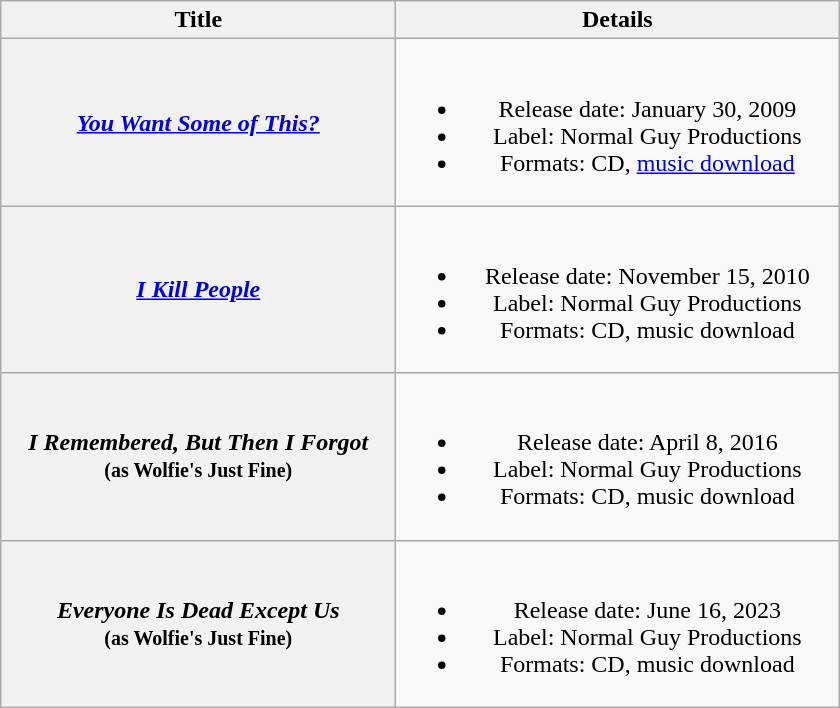<table class="wikitable plainrowheaders" style="text-align:center;">
<tr>
<th style="width:16em;">Title</th>
<th style="width:18em;">Details</th>
</tr>
<tr>
<th scope="row"><em><a href='#'>You Want Some of This?</a></em></th>
<td><br><ul><li>Release date: January 30, 2009</li><li>Label: Normal Guy Productions</li><li>Formats: CD, <a href='#'>music download</a></li></ul></td>
</tr>
<tr>
<th scope="row"><em><a href='#'>I Kill People</a></em></th>
<td><br><ul><li>Release date: November 15, 2010</li><li>Label: Normal Guy Productions</li><li>Formats: CD, music download</li></ul></td>
</tr>
<tr>
<th scope="row"><em>I Remembered, But Then I Forgot</em> <br><small>(as Wolfie's Just Fine)</small></th>
<td><br><ul><li>Release date: April 8, 2016</li><li>Label: Normal Guy Productions</li><li>Formats: CD, music download</li></ul></td>
</tr>
<tr>
<th scope="row"><em>Everyone Is Dead Except Us</em><br><small>(as Wolfie's Just Fine)</small></th>
<td><br><ul><li>Release date: June 16, 2023</li><li>Label: Normal Guy Productions</li><li>Formats: CD, music download</li></ul></td>
</tr>
</table>
